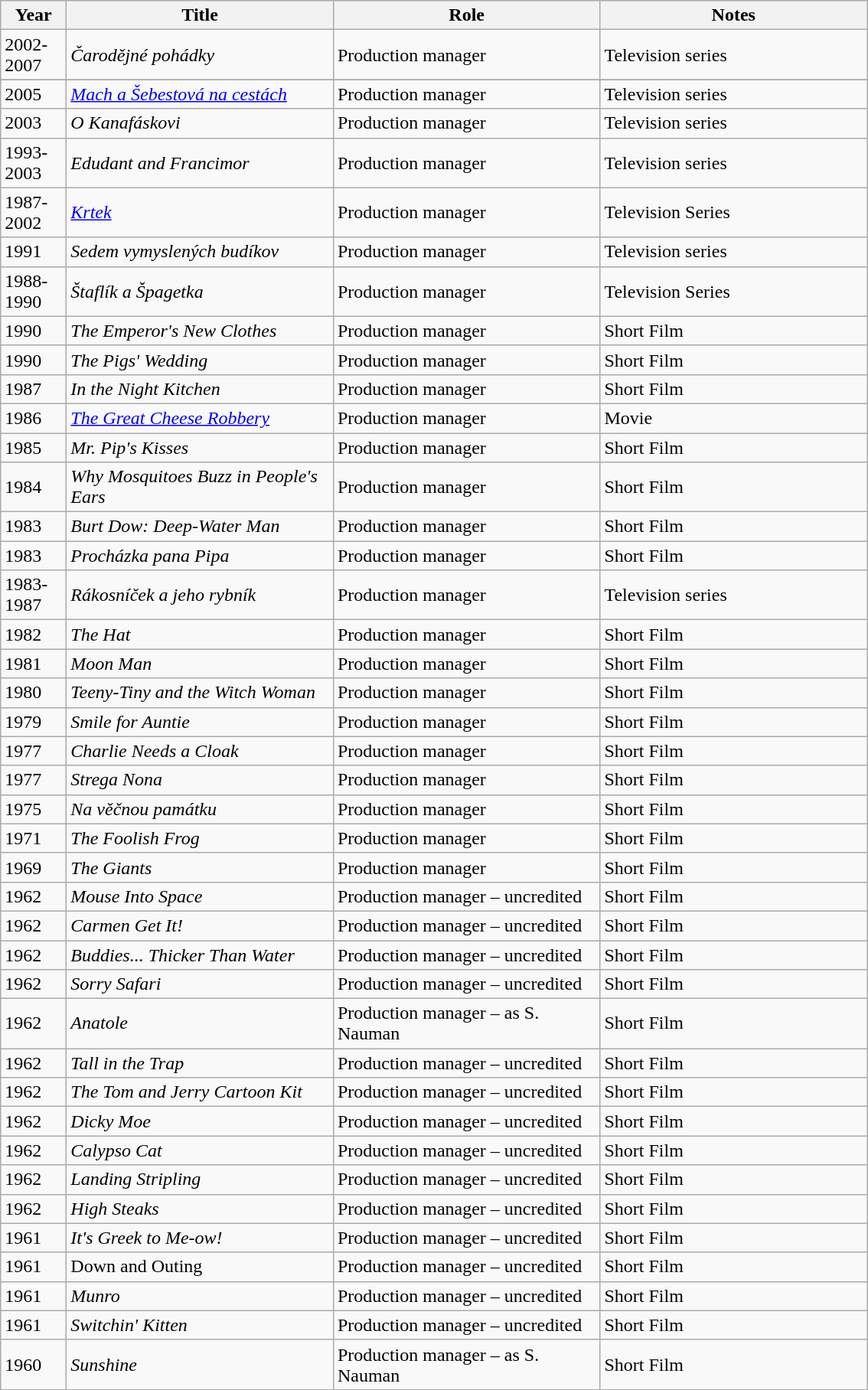<table class="wikitable">
<tr>
<th scope="col" style="width: 50px;">Year</th>
<th scope="col" style="width: 225px;">Title</th>
<th scope="col" style="width: 225px;">Role</th>
<th scope="col" style="width: 225px;">Notes</th>
</tr>
<tr>
<td>2002-2007</td>
<td><em>Čarodějné pohádky</em></td>
<td>Production manager</td>
<td>Television series</td>
</tr>
<tr>
</tr>
<tr>
<td>2005</td>
<td><em><a href='#'>Mach a Šebestová na cestách</a></em></td>
<td>Production manager</td>
<td>Television series</td>
</tr>
<tr>
<td>2003</td>
<td><em>O Kanafáskovi</em></td>
<td>Production manager</td>
<td>Television series</td>
</tr>
<tr>
<td>1993-2003</td>
<td><em>Edudant and Francimor</em></td>
<td>Production manager</td>
<td>Television series</td>
</tr>
<tr>
<td>1987-2002</td>
<td><em><a href='#'>Krtek</a></em></td>
<td>Production manager</td>
<td>Television Series</td>
</tr>
<tr>
<td>1991</td>
<td><em>Sedem vymyslených budíkov</em></td>
<td>Production manager</td>
<td>Television series</td>
</tr>
<tr>
<td>1988-1990</td>
<td><em>Štaflík a Špagetka</em></td>
<td>Production manager</td>
<td>Television Series</td>
</tr>
<tr>
<td>1990</td>
<td><em>The Emperor's New Clothes</em></td>
<td>Production manager</td>
<td>Short Film</td>
</tr>
<tr>
<td>1990</td>
<td><em>The Pigs' Wedding</em></td>
<td>Production manager</td>
<td>Short Film</td>
</tr>
<tr>
<td>1987</td>
<td><em>In the Night Kitchen</em></td>
<td>Production manager</td>
<td>Short Film</td>
</tr>
<tr>
<td>1986</td>
<td><em><a href='#'>The Great Cheese Robbery</a></em></td>
<td>Production manager</td>
<td>Movie</td>
</tr>
<tr>
<td>1985</td>
<td><em>Mr. Pip's Kisses</em></td>
<td>Production manager</td>
<td>Short Film</td>
</tr>
<tr>
<td>1984</td>
<td><em>Why Mosquitoes Buzz in People's Ears</em></td>
<td>Production manager</td>
<td>Short Film</td>
</tr>
<tr>
<td>1983</td>
<td><em>Burt Dow: Deep-Water Man</em></td>
<td>Production manager</td>
<td>Short Film</td>
</tr>
<tr>
<td>1983</td>
<td><em>Procházka pana Pipa</em></td>
<td>Production manager</td>
<td>Short Film</td>
</tr>
<tr>
<td>1983-1987</td>
<td><em>Rákosníček a jeho rybník</em></td>
<td>Production manager</td>
<td>Television series</td>
</tr>
<tr>
<td>1982</td>
<td><em>The Hat</em></td>
<td>Production manager</td>
<td>Short Film</td>
</tr>
<tr>
<td>1981</td>
<td><em>Moon Man</em></td>
<td>Production manager</td>
<td>Short Film</td>
</tr>
<tr>
<td>1980</td>
<td><em>Teeny-Tiny and the Witch Woman</em></td>
<td>Production manager</td>
<td>Short Film</td>
</tr>
<tr>
<td>1979</td>
<td><em>Smile for Auntie</em></td>
<td>Production manager</td>
<td>Short Film</td>
</tr>
<tr>
<td>1977</td>
<td><em>Charlie Needs a Cloak</em></td>
<td>Production manager</td>
<td>Short Film</td>
</tr>
<tr>
<td>1977</td>
<td><em>Strega Nona</em></td>
<td>Production manager</td>
<td>Short Film</td>
</tr>
<tr>
<td>1975</td>
<td><em>Na věčnou památku</em></td>
<td>Production manager</td>
<td>Short Film</td>
</tr>
<tr>
<td>1971</td>
<td><em>The Foolish Frog</em></td>
<td>Production manager</td>
<td>Short Film</td>
</tr>
<tr>
<td>1969</td>
<td><em>The Giants</em></td>
<td>Production manager</td>
<td>Short Film</td>
</tr>
<tr>
<td>1962</td>
<td><em>Mouse Into Space</em></td>
<td>Production manager – uncredited</td>
<td>Short Film</td>
</tr>
<tr>
<td>1962</td>
<td><em>Carmen Get It!</em></td>
<td>Production manager – uncredited</td>
<td>Short Film</td>
</tr>
<tr>
<td>1962</td>
<td><em>Buddies... Thicker Than Water</em></td>
<td>Production manager – uncredited</td>
<td>Short Film</td>
</tr>
<tr>
<td>1962</td>
<td><em>Sorry Safari</em></td>
<td>Production manager – uncredited</td>
<td>Short Film</td>
</tr>
<tr>
<td>1962</td>
<td><em>Anatole</em></td>
<td>Production manager – as S. Nauman</td>
<td>Short Film</td>
</tr>
<tr>
<td>1962</td>
<td><em>Tall in the Trap</em></td>
<td>Production manager – uncredited</td>
<td>Short Film</td>
</tr>
<tr>
<td>1962</td>
<td><em>The Tom and Jerry Cartoon Kit</em></td>
<td>Production manager – uncredited</td>
<td>Short Film</td>
</tr>
<tr>
<td>1962</td>
<td><em>Dicky Moe</em></td>
<td>Production manager – uncredited</td>
<td>Short Film</td>
</tr>
<tr>
<td>1962</td>
<td><em>Calypso Cat</em></td>
<td>Production manager – uncredited</td>
<td>Short Film</td>
</tr>
<tr>
<td>1962</td>
<td><em>Landing Stripling</em></td>
<td>Production manager – uncredited</td>
<td>Short Film</td>
</tr>
<tr>
<td>1962</td>
<td><em>High Steaks</em></td>
<td>Production manager – uncredited</td>
<td>Short Film</td>
</tr>
<tr>
<td>1961</td>
<td><em>It's Greek to Me-ow!</em></td>
<td>Production manager – uncredited</td>
<td>Short Film</td>
</tr>
<tr>
<td>1961</td>
<td>Down and Outing</td>
<td>Production manager – uncredited</td>
<td>Short Film</td>
</tr>
<tr>
<td>1961</td>
<td><em>Munro</em></td>
<td>Production manager – uncredited</td>
<td>Short Film</td>
</tr>
<tr>
<td>1961</td>
<td><em>Switchin' Kitten</em></td>
<td>Production manager – uncredited</td>
<td>Short Film</td>
</tr>
<tr>
<td>1960</td>
<td><em>Sunshine</em></td>
<td>Production manager – as S. Nauman</td>
<td>Short Film</td>
</tr>
</table>
